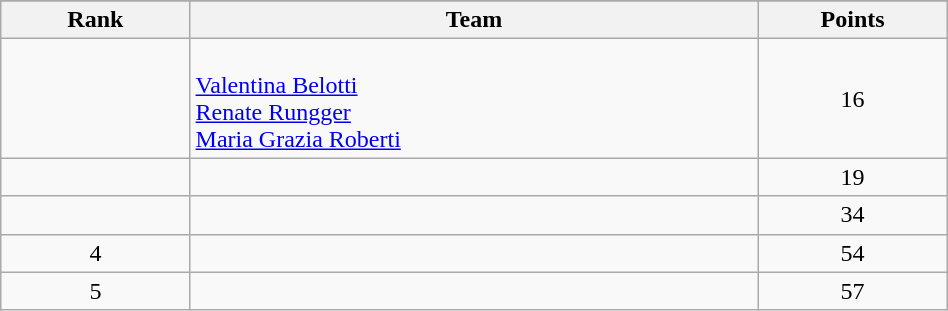<table class="wikitable" width=50%>
<tr>
</tr>
<tr>
<th width=10%>Rank</th>
<th width=30%>Team</th>
<th width=10%>Points</th>
</tr>
<tr align="center">
<td></td>
<td align="left"> <br><a href='#'>Valentina Belotti</a><br><a href='#'>Renate Rungger</a><br><a href='#'>Maria Grazia Roberti</a></td>
<td>16</td>
</tr>
<tr align="center">
<td></td>
<td align="left"></td>
<td>19</td>
</tr>
<tr align="center">
<td></td>
<td align="left"></td>
<td>34</td>
</tr>
<tr align="center">
<td>4</td>
<td align="left"></td>
<td>54</td>
</tr>
<tr align="center">
<td>5</td>
<td align="left"></td>
<td>57</td>
</tr>
</table>
